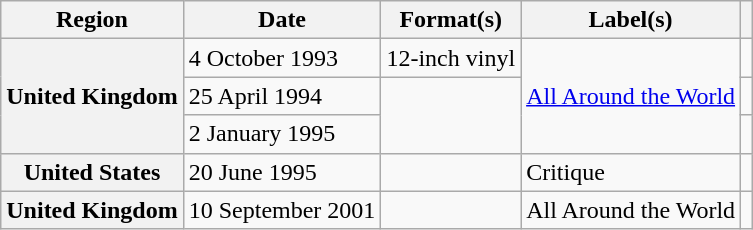<table class="wikitable plainrowheaders">
<tr>
<th scope="col">Region</th>
<th scope="col">Date</th>
<th scope="col">Format(s)</th>
<th scope="col">Label(s)</th>
<th scope="col"></th>
</tr>
<tr>
<th scope="row" rowspan="3">United Kingdom</th>
<td>4 October 1993</td>
<td>12-inch vinyl</td>
<td rowspan="3"><a href='#'>All Around the World</a></td>
<td></td>
</tr>
<tr>
<td>25 April 1994</td>
<td rowspan="2"></td>
<td></td>
</tr>
<tr>
<td>2 January 1995</td>
<td></td>
</tr>
<tr>
<th scope="row">United States</th>
<td>20 June 1995</td>
<td></td>
<td>Critique</td>
<td></td>
</tr>
<tr>
<th scope="row">United Kingdom</th>
<td>10 September 2001</td>
<td></td>
<td>All Around the World</td>
<td></td>
</tr>
</table>
